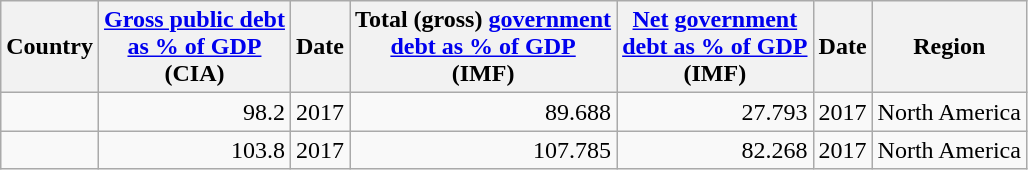<table class="wikitable sortable" style="text-align:right;" border=1>
<tr>
<th>Country</th>
<th><a href='#'>Gross public debt<br>as % of GDP</a><br>(CIA)</th>
<th>Date</th>
<th>Total (gross) <a href='#'>government<br>debt as % of GDP</a><br>(IMF)</th>
<th><a href='#'>Net</a> <a href='#'>government<br>debt as % of GDP</a><br>(IMF)</th>
<th>Date</th>
<th>Region</th>
</tr>
<tr>
<td align="left"></td>
<td>98.2</td>
<td>2017</td>
<td>89.688</td>
<td>27.793</td>
<td>2017</td>
<td align="left">North America</td>
</tr>
<tr>
<td align="left"></td>
<td>103.8</td>
<td>2017</td>
<td>107.785</td>
<td>82.268</td>
<td>2017</td>
<td align="left">North America</td>
</tr>
</table>
